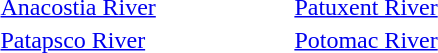<table style="width: 30%; border: none; text-align: left;">
<tr>
<td><a href='#'>Anacostia River</a></td>
<td><a href='#'>Patuxent River</a></td>
</tr>
<tr>
<td><a href='#'>Patapsco River</a></td>
<td><a href='#'>Potomac River</a></td>
</tr>
</table>
